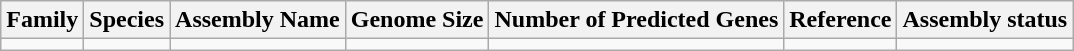<table class="wikitable sortable">
<tr>
<th>Family</th>
<th>Species</th>
<th>Assembly Name</th>
<th>Genome Size</th>
<th>Number of Predicted Genes</th>
<th>Reference</th>
<th>Assembly status</th>
</tr>
<tr>
<td></td>
<td></td>
<td></td>
<td></td>
<td></td>
<td></td>
<td></td>
</tr>
</table>
